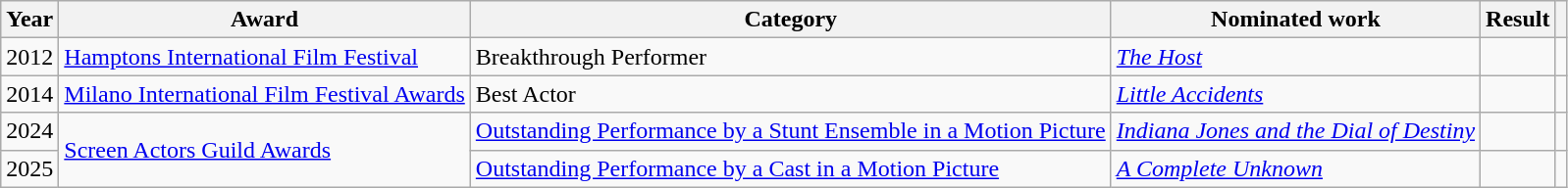<table class="wikitable sortable">
<tr>
<th>Year</th>
<th>Award</th>
<th>Category</th>
<th>Nominated work</th>
<th>Result</th>
<th></th>
</tr>
<tr>
<td>2012</td>
<td><a href='#'>Hamptons International Film Festival</a></td>
<td>Breakthrough Performer</td>
<td><em><a href='#'>The Host</a></em></td>
<td></td>
<td></td>
</tr>
<tr>
<td>2014</td>
<td><a href='#'>Milano International Film Festival Awards</a></td>
<td>Best Actor</td>
<td><em><a href='#'>Little Accidents</a></em></td>
<td></td>
<td></td>
</tr>
<tr>
<td>2024</td>
<td rowspan="2"><a href='#'>Screen Actors Guild Awards</a></td>
<td><a href='#'>Outstanding Performance by a Stunt Ensemble in a Motion Picture</a></td>
<td><em><a href='#'>Indiana Jones and the Dial of Destiny</a></em></td>
<td></td>
<td></td>
</tr>
<tr>
<td>2025</td>
<td><a href='#'>Outstanding Performance by a Cast in a Motion Picture</a></td>
<td><em><a href='#'>A Complete Unknown</a></em></td>
<td></td>
<td></td>
</tr>
</table>
